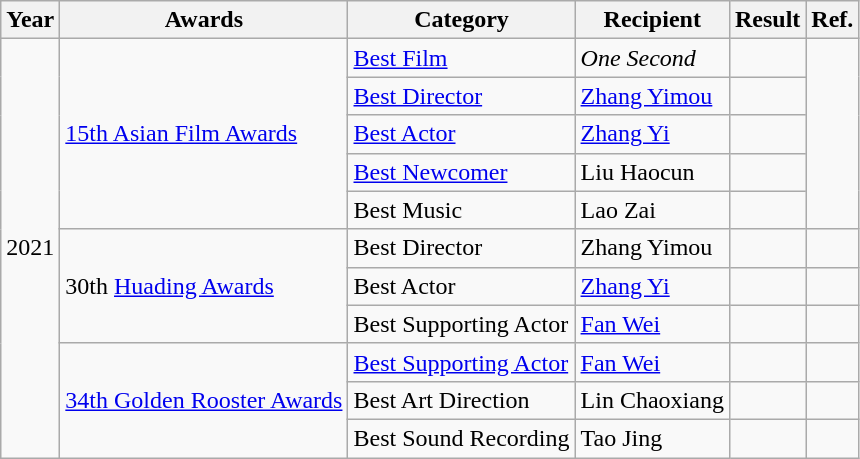<table class="wikitable">
<tr>
<th>Year</th>
<th>Awards</th>
<th>Category</th>
<th>Recipient</th>
<th>Result</th>
<th>Ref.</th>
</tr>
<tr>
<td rowspan="11">2021</td>
<td rowspan="5"><a href='#'>15th Asian Film Awards</a></td>
<td><a href='#'>Best Film</a></td>
<td><em>One Second</em></td>
<td></td>
<td rowspan="5" style="text-align:center"></td>
</tr>
<tr>
<td><a href='#'>Best Director</a></td>
<td><a href='#'>Zhang Yimou</a></td>
<td></td>
</tr>
<tr>
<td><a href='#'>Best Actor</a></td>
<td><a href='#'>Zhang Yi</a></td>
<td></td>
</tr>
<tr>
<td><a href='#'>Best Newcomer</a></td>
<td>Liu Haocun</td>
<td></td>
</tr>
<tr>
<td>Best Music</td>
<td>Lao Zai</td>
<td></td>
</tr>
<tr>
<td rowspan="3">30th <a href='#'>Huading Awards</a></td>
<td>Best Director</td>
<td>Zhang Yimou</td>
<td></td>
<td></td>
</tr>
<tr>
<td>Best Actor</td>
<td><a href='#'>Zhang Yi</a></td>
<td></td>
<td></td>
</tr>
<tr>
<td>Best Supporting Actor</td>
<td><a href='#'>Fan Wei</a></td>
<td></td>
<td></td>
</tr>
<tr>
<td rowspan="3"><a href='#'>34th Golden Rooster Awards</a></td>
<td><a href='#'>Best Supporting Actor</a></td>
<td><a href='#'>Fan Wei</a></td>
<td></td>
<td></td>
</tr>
<tr>
<td>Best Art Direction</td>
<td>Lin Chaoxiang</td>
<td></td>
<td></td>
</tr>
<tr>
<td>Best Sound Recording</td>
<td>Tao Jing</td>
<td></td>
<td></td>
</tr>
</table>
